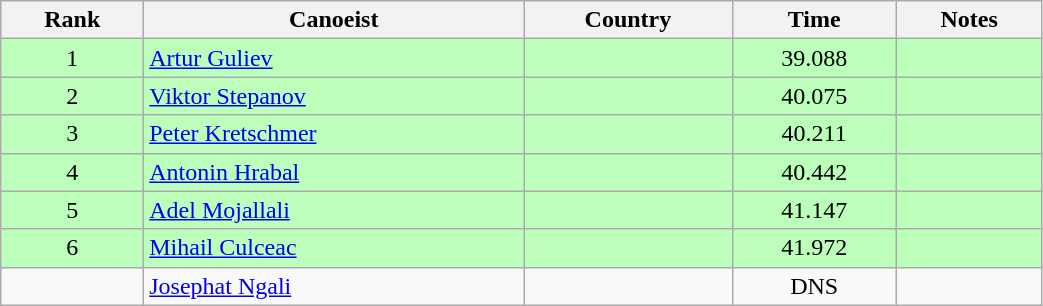<table class="wikitable" style="text-align:center;width: 55%">
<tr>
<th>Rank</th>
<th>Canoeist</th>
<th>Country</th>
<th>Time</th>
<th>Notes</th>
</tr>
<tr bgcolor=bbffbb>
<td>1</td>
<td align="left"><a href='#'>Artur Guliev</a></td>
<td align="left"></td>
<td>39.088</td>
<td></td>
</tr>
<tr bgcolor=bbffbb>
<td>2</td>
<td align="left"><a href='#'>Viktor Stepanov</a></td>
<td align="left"></td>
<td>40.075</td>
<td></td>
</tr>
<tr bgcolor=bbffbb>
<td>3</td>
<td align="left"><a href='#'>Peter Kretschmer</a></td>
<td align="left"></td>
<td>40.211</td>
<td></td>
</tr>
<tr bgcolor=bbffbb>
<td>4</td>
<td align="left"><a href='#'>Antonin Hrabal</a></td>
<td align="left"></td>
<td>40.442</td>
<td></td>
</tr>
<tr bgcolor=bbffbb>
<td>5</td>
<td align="left"><a href='#'>Adel Mojallali</a></td>
<td align="left"></td>
<td>41.147</td>
<td></td>
</tr>
<tr bgcolor=bbffbb>
<td>6</td>
<td align="left"><a href='#'>Mihail Culceac</a></td>
<td align="left"></td>
<td>41.972</td>
<td></td>
</tr>
<tr>
<td></td>
<td align="left"><a href='#'>Josephat Ngali</a></td>
<td align="left"></td>
<td>DNS</td>
<td></td>
</tr>
</table>
